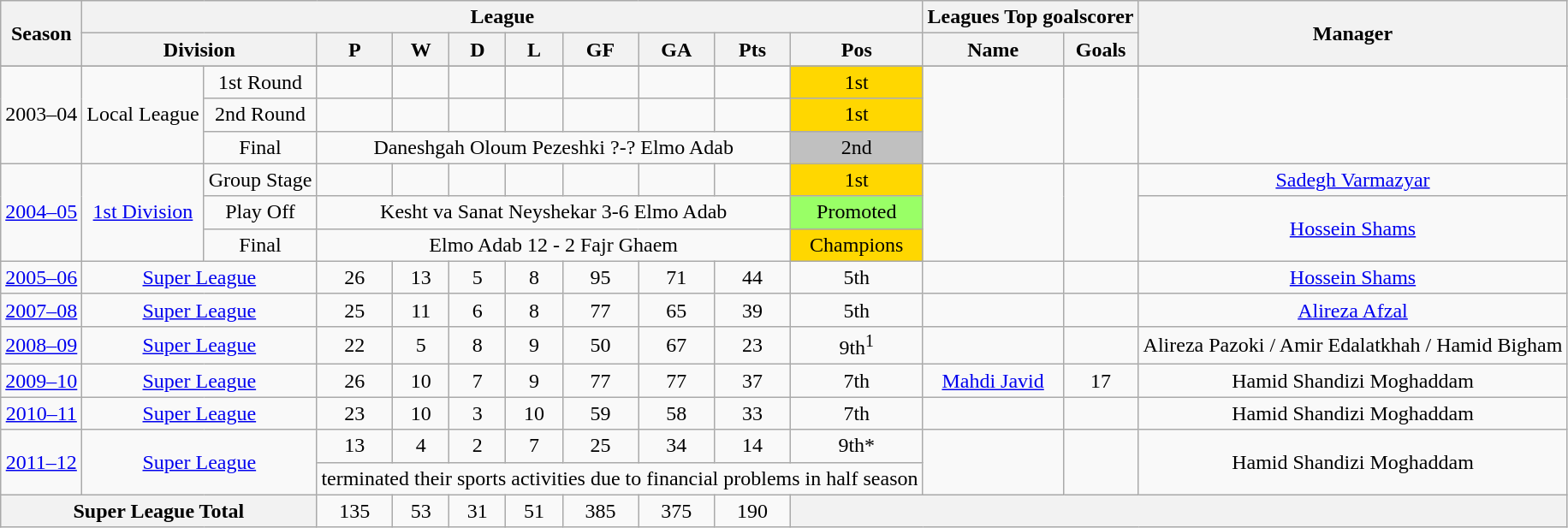<table class="wikitable" style="text-align: center">
<tr>
<th rowspan=2>Season</th>
<th colspan=10>League</th>
<th colspan=2>Leagues Top goalscorer</th>
<th rowspan=2>Manager</th>
</tr>
<tr>
<th colspan=2>Division</th>
<th>P</th>
<th>W</th>
<th>D</th>
<th>L</th>
<th>GF</th>
<th>GA</th>
<th>Pts</th>
<th>Pos</th>
<th>Name</th>
<th>Goals</th>
</tr>
<tr>
</tr>
<tr>
<td rowspan=3>2003–04</td>
<td rowspan=3>Local League</td>
<td>1st Round</td>
<td></td>
<td></td>
<td></td>
<td></td>
<td></td>
<td></td>
<td></td>
<td bgcolor=gold>1st</td>
<td rowspan=3></td>
<td rowspan=3></td>
<td rowspan=3></td>
</tr>
<tr>
<td>2nd Round</td>
<td></td>
<td></td>
<td></td>
<td></td>
<td></td>
<td></td>
<td></td>
<td bgcolor=gold>1st</td>
</tr>
<tr>
<td>Final</td>
<td colspan=7>Daneshgah Oloum Pezeshki ?-? Elmo Adab</td>
<td bgcolor=silver>2nd</td>
</tr>
<tr>
<td rowspan=3><a href='#'>2004–05</a></td>
<td rowspan=3><a href='#'>1st Division</a></td>
<td>Group Stage</td>
<td></td>
<td></td>
<td></td>
<td></td>
<td></td>
<td></td>
<td></td>
<td bgcolor=gold>1st</td>
<td rowspan=3></td>
<td rowspan=3></td>
<td><a href='#'>Sadegh Varmazyar</a></td>
</tr>
<tr>
<td>Play Off</td>
<td colspan=7>Kesht va Sanat Neyshekar 3-6 Elmo Adab</td>
<td bgcolor=99FF66>Promoted</td>
<td rowspan=2><a href='#'>Hossein Shams</a></td>
</tr>
<tr>
<td>Final</td>
<td colspan=7>Elmo Adab 12 - 2 Fajr Ghaem</td>
<td bgcolor=gold>Champions</td>
</tr>
<tr>
<td><a href='#'>2005–06</a></td>
<td colspan=2><a href='#'>Super League</a></td>
<td>26</td>
<td>13</td>
<td>5</td>
<td>8</td>
<td>95</td>
<td>71</td>
<td>44</td>
<td>5th</td>
<td></td>
<td></td>
<td><a href='#'>Hossein Shams</a></td>
</tr>
<tr>
<td><a href='#'>2007–08</a></td>
<td colspan=2><a href='#'>Super League</a></td>
<td>25</td>
<td>11</td>
<td>6</td>
<td>8</td>
<td>77</td>
<td>65</td>
<td>39</td>
<td>5th</td>
<td></td>
<td></td>
<td><a href='#'>Alireza Afzal</a></td>
</tr>
<tr>
<td><a href='#'>2008–09</a></td>
<td colspan=2><a href='#'>Super League</a></td>
<td>22</td>
<td>5</td>
<td>8</td>
<td>9</td>
<td>50</td>
<td>67</td>
<td>23</td>
<td>9th<sup>1</sup></td>
<td></td>
<td></td>
<td>Alireza Pazoki / Amir Edalatkhah / Hamid Bigham</td>
</tr>
<tr>
<td><a href='#'>2009–10</a></td>
<td colspan=2><a href='#'>Super League</a></td>
<td>26</td>
<td>10</td>
<td>7</td>
<td>9</td>
<td>77</td>
<td>77</td>
<td>37</td>
<td>7th</td>
<td><a href='#'>Mahdi Javid</a></td>
<td>17</td>
<td>Hamid Shandizi Moghaddam</td>
</tr>
<tr>
<td><a href='#'>2010–11</a></td>
<td colspan=2><a href='#'>Super League</a></td>
<td>23</td>
<td>10</td>
<td>3</td>
<td>10</td>
<td>59</td>
<td>58</td>
<td>33</td>
<td>7th</td>
<td></td>
<td></td>
<td>Hamid Shandizi Moghaddam</td>
</tr>
<tr>
<td rowspan=2><a href='#'>2011–12</a></td>
<td colspan=2 rowspan=2><a href='#'>Super League</a></td>
<td>13</td>
<td>4</td>
<td>2</td>
<td>7</td>
<td>25</td>
<td>34</td>
<td>14</td>
<td>9th*</td>
<td rowspan=2></td>
<td rowspan=2></td>
<td rowspan=2>Hamid Shandizi Moghaddam</td>
</tr>
<tr>
<td colspan=8>terminated their sports activities due to financial problems in half season </td>
</tr>
<tr>
<th colspan=3>Super League Total</th>
<td>135</td>
<td>53</td>
<td>31</td>
<td>51</td>
<td>385</td>
<td>375</td>
<td>190</td>
<th colspan=4></th>
</tr>
</table>
